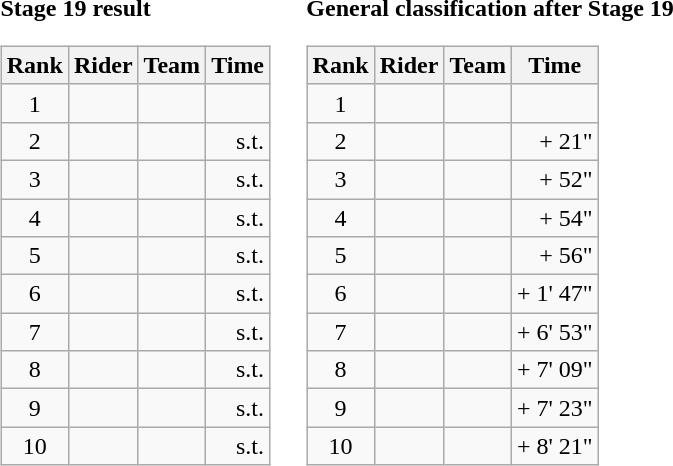<table>
<tr>
<td><strong>Stage 19 result</strong><br><table class="wikitable">
<tr>
<th scope="col">Rank</th>
<th scope="col">Rider</th>
<th scope="col">Team</th>
<th scope="col">Time</th>
</tr>
<tr>
<td style="text-align:center;">1</td>
<td></td>
<td></td>
<td style="text-align:right;"></td>
</tr>
<tr>
<td style="text-align:center;">2</td>
<td></td>
<td></td>
<td style="text-align:right;">s.t.</td>
</tr>
<tr>
<td style="text-align:center;">3</td>
<td></td>
<td></td>
<td style="text-align:right;">s.t.</td>
</tr>
<tr>
<td style="text-align:center;">4</td>
<td></td>
<td></td>
<td style="text-align:right;">s.t.</td>
</tr>
<tr>
<td style="text-align:center;">5</td>
<td></td>
<td></td>
<td style="text-align:right;">s.t.</td>
</tr>
<tr>
<td style="text-align:center;">6</td>
<td></td>
<td></td>
<td style="text-align:right;">s.t.</td>
</tr>
<tr>
<td style="text-align:center;">7</td>
<td></td>
<td></td>
<td style="text-align:right;">s.t.</td>
</tr>
<tr>
<td style="text-align:center;">8</td>
<td></td>
<td></td>
<td style="text-align:right;">s.t.</td>
</tr>
<tr>
<td style="text-align:center;">9</td>
<td></td>
<td></td>
<td style="text-align:right;">s.t.</td>
</tr>
<tr>
<td style="text-align:center;">10</td>
<td></td>
<td></td>
<td style="text-align:right;">s.t.</td>
</tr>
</table>
</td>
<td></td>
<td><strong>General classification after Stage 19</strong><br><table class="wikitable">
<tr>
<th scope="col">Rank</th>
<th scope="col">Rider</th>
<th scope="col">Team</th>
<th scope="col">Time</th>
</tr>
<tr>
<td style="text-align:center;">1</td>
<td></td>
<td></td>
<td style="text-align:right;"></td>
</tr>
<tr>
<td style="text-align:center;">2</td>
<td></td>
<td></td>
<td style="text-align:right;">+ 21"</td>
</tr>
<tr>
<td style="text-align:center;">3</td>
<td></td>
<td></td>
<td style="text-align:right;">+ 52"</td>
</tr>
<tr>
<td style="text-align:center;">4</td>
<td></td>
<td></td>
<td style="text-align:right;">+ 54"</td>
</tr>
<tr>
<td style="text-align:center;">5</td>
<td></td>
<td></td>
<td style="text-align:right;">+ 56"</td>
</tr>
<tr>
<td style="text-align:center;">6</td>
<td></td>
<td></td>
<td style="text-align:right;">+ 1' 47"</td>
</tr>
<tr>
<td style="text-align:center;">7</td>
<td></td>
<td></td>
<td style="text-align:right;">+ 6' 53"</td>
</tr>
<tr>
<td style="text-align:center;">8</td>
<td></td>
<td></td>
<td style="text-align:right;">+ 7' 09"</td>
</tr>
<tr>
<td style="text-align:center;">9</td>
<td></td>
<td></td>
<td style="text-align:right;">+ 7' 23"</td>
</tr>
<tr>
<td style="text-align:center;">10</td>
<td></td>
<td></td>
<td style="text-align:right;">+ 8' 21"</td>
</tr>
</table>
</td>
</tr>
</table>
